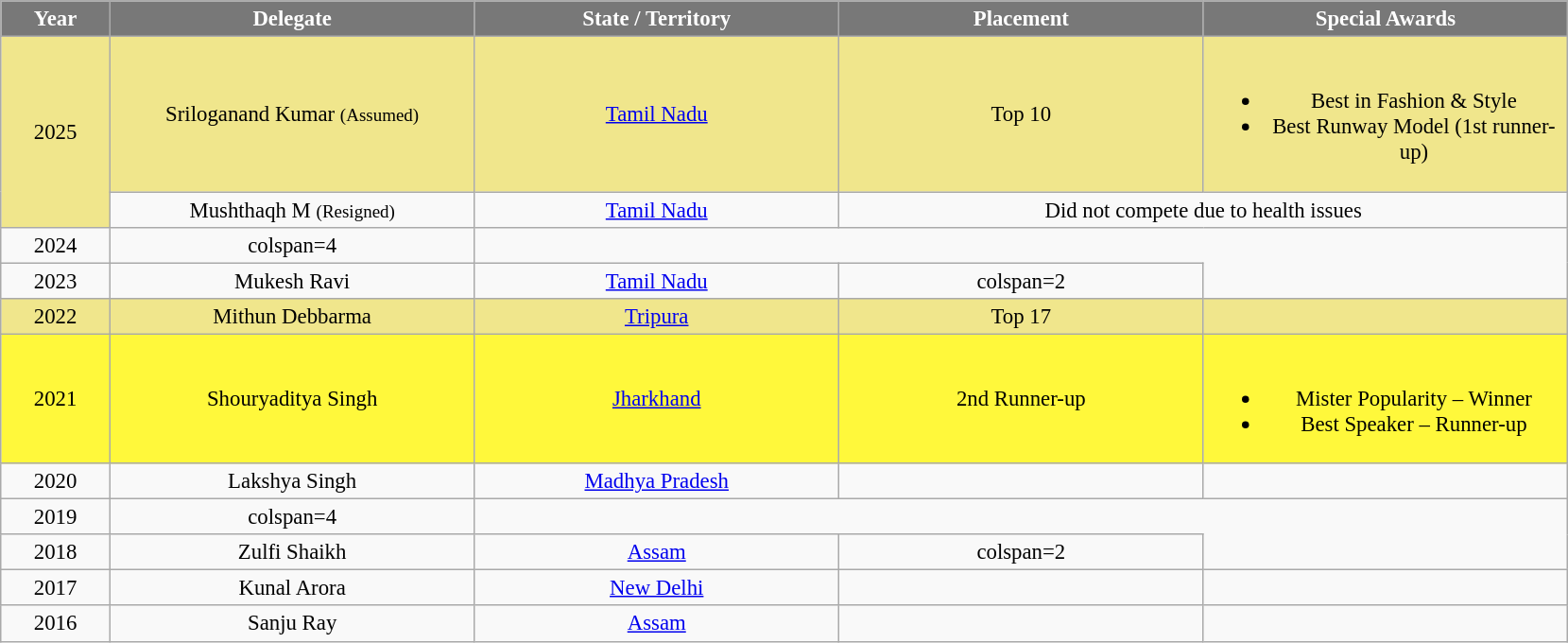<table class="wikitable sortable" style="font-size: 95%; text-align:center">
<tr>
<th width="70" style="background-color:#787878;color:#FFFFFF;">Year</th>
<th width="250" style="background-color:#787878;color:#FFFFFF;">Delegate</th>
<th width="250" style="background-color:#787878;color:#FFFFFF;">State / Territory</th>
<th width="250" style="background-color:#787878;color:#FFFFFF;">Placement</th>
<th width="250" style="background-color:#787878;color:#FFFFFF;">Special Awards</th>
</tr>
<tr style="background:khaki;">
<td rowspan="2"> 2025</td>
<td>Sriloganand Kumar <small>(Assumed)</small></td>
<td><a href='#'>Tamil Nadu</a></td>
<td>Top 10</td>
<td><br><ul><li>Best in Fashion & Style</li><li>Best Runway Model (1st runner-up)</li></ul></td>
</tr>
<tr>
<td>Mushthaqh M <small>(Resigned)</small></td>
<td><a href='#'>Tamil Nadu</a></td>
<td colspan=2>Did not compete due to health issues</td>
</tr>
<tr>
<td>2024</td>
<td>colspan=4 </td>
</tr>
<tr>
<td> 2023</td>
<td>Mukesh Ravi</td>
<td><a href='#'>Tamil Nadu</a></td>
<td>colspan=2 </td>
</tr>
<tr style="background:khaki;">
<td> 2022</td>
<td>Mithun Debbarma</td>
<td><a href='#'>Tripura</a></td>
<td>Top 17</td>
<td></td>
</tr>
<tr style="background:#FFF83B;">
<td> 2021</td>
<td>Shouryaditya Singh</td>
<td><a href='#'>Jharkhand</a></td>
<td>2nd Runner-up</td>
<td><br><ul><li>Mister Popularity – Winner</li><li>Best Speaker – Runner-up</li></ul></td>
</tr>
<tr>
<td> 2020</td>
<td>Lakshya Singh</td>
<td><a href='#'>Madhya Pradesh</a></td>
<td></td>
<td></td>
</tr>
<tr>
<td>2019</td>
<td>colspan=4 </td>
</tr>
<tr>
<td> 2018</td>
<td>Zulfi Shaikh</td>
<td><a href='#'>Assam</a></td>
<td>colspan=2 </td>
</tr>
<tr>
<td> 2017</td>
<td>Kunal Arora</td>
<td><a href='#'>New Delhi</a></td>
<td></td>
<td></td>
</tr>
<tr>
<td> 2016</td>
<td>Sanju Ray</td>
<td><a href='#'>Assam</a></td>
<td></td>
<td></td>
</tr>
</table>
